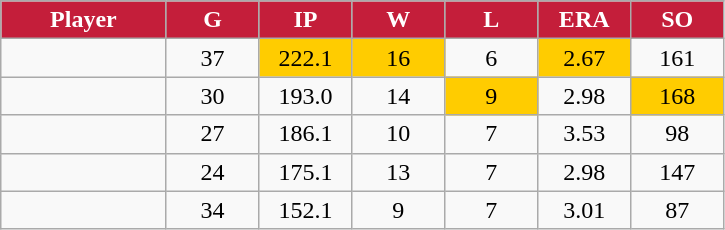<table class="wikitable sortable">
<tr>
<th style="background:#c41e3a;color:white;" width="16%">Player</th>
<th style="background:#c41e3a;color:white;" width="9%">G</th>
<th style="background:#c41e3a;color:white;" width="9%">IP</th>
<th style="background:#c41e3a;color:white;" width="9%">W</th>
<th style="background:#c41e3a;color:white;" width="9%">L</th>
<th style="background:#c41e3a;color:white;" width="9%">ERA</th>
<th style="background:#c41e3a;color:white;" width="9%">SO</th>
</tr>
<tr align="center">
<td></td>
<td>37</td>
<td bgcolor="#FFCC00">222.1</td>
<td bgcolor="#FFCC00">16</td>
<td>6</td>
<td bgcolor="#FFCC00">2.67</td>
<td>161</td>
</tr>
<tr align="center">
<td></td>
<td>30</td>
<td>193.0</td>
<td>14</td>
<td bgcolor="#FFCC00">9</td>
<td>2.98</td>
<td bgcolor="#FFCC00">168</td>
</tr>
<tr align="center">
<td></td>
<td>27</td>
<td>186.1</td>
<td>10</td>
<td>7</td>
<td>3.53</td>
<td>98</td>
</tr>
<tr align="center">
<td></td>
<td>24</td>
<td>175.1</td>
<td>13</td>
<td>7</td>
<td>2.98</td>
<td>147</td>
</tr>
<tr align="center">
<td></td>
<td>34</td>
<td>152.1</td>
<td>9</td>
<td>7</td>
<td>3.01</td>
<td>87</td>
</tr>
</table>
